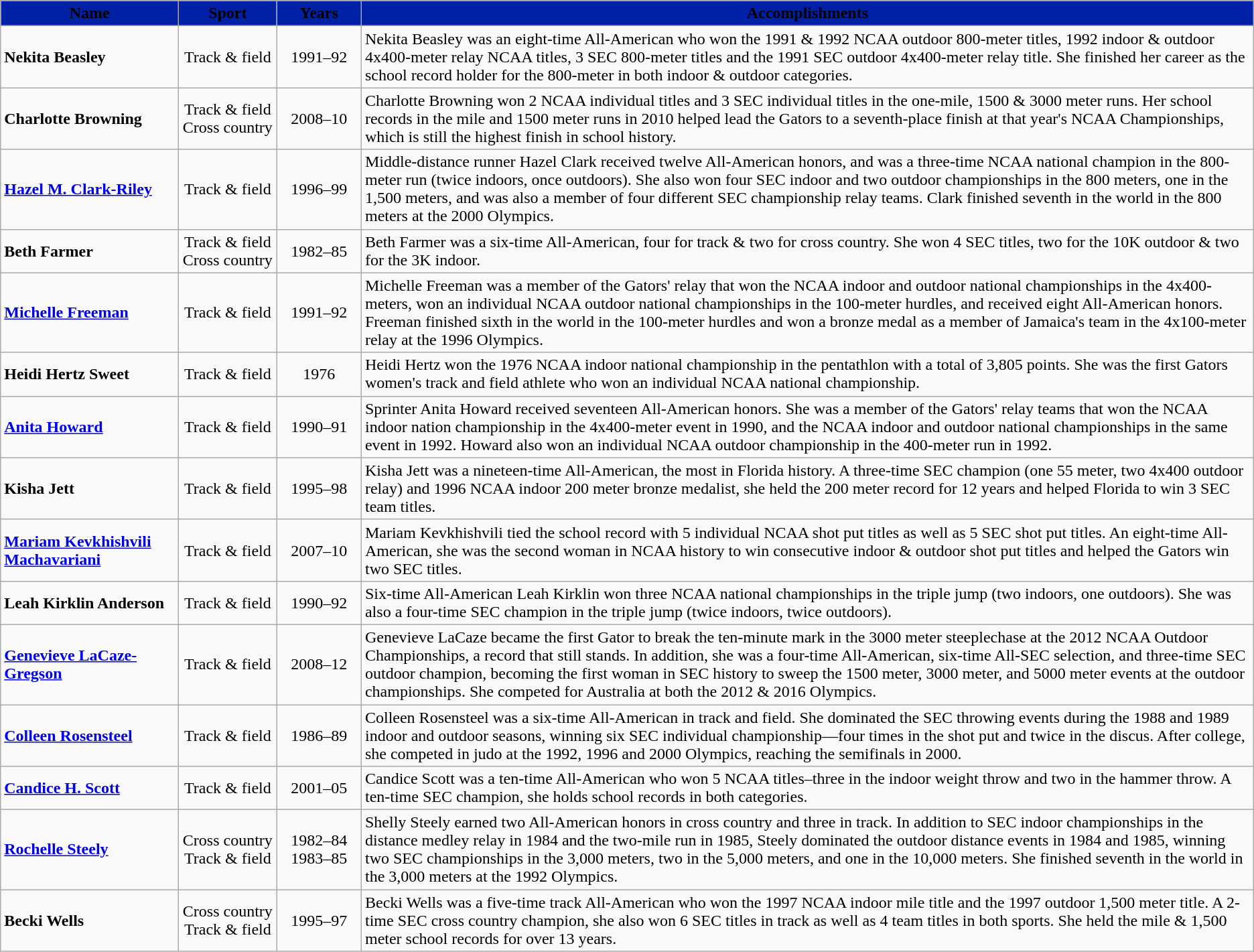<table class="wikitable">
<tr>
<th width=170 style="background:#0021A5;"><span> Name</span></th>
<th width=90 style="background:#0021A5;"><span> Sport</span></th>
<th width=77 style="background:#0021A5;"><span> Years</span></th>
<th style="background:#0021A5;"><span> Accomplishments</span></th>
</tr>
<tr>
<td><strong>Nekita Beasley</strong></td>
<td align=center>Track & field</td>
<td align=center>1991–92</td>
<td>Nekita Beasley was an eight-time All-American who won the 1991 & 1992 NCAA outdoor 800-meter titles, 1992 indoor & outdoor 4x400-meter relay NCAA titles, 3 SEC 800-meter titles and the 1991 SEC outdoor 4x400-meter relay title. She finished her career as the school record holder for the 800-meter in both indoor & outdoor categories.</td>
</tr>
<tr>
<td><strong>Charlotte Browning</strong></td>
<td align=center>Track & field<br>Cross country</td>
<td align=center>2008–10</td>
<td>Charlotte Browning won 2 NCAA individual titles and 3 SEC individual titles in the one-mile, 1500 & 3000 meter runs. Her school records in the mile and 1500 meter runs in 2010 helped lead the Gators to a seventh-place finish at that year's NCAA Championships, which is still the highest finish in school history.</td>
</tr>
<tr>
<td><strong><a href='#'>Hazel M. Clark-Riley</a></strong></td>
<td align=center>Track & field</td>
<td align=center>1996–99</td>
<td>Middle-distance runner Hazel Clark received twelve All-American honors, and was a three-time NCAA national champion in the 800-meter run (twice indoors, once outdoors). She also won four SEC indoor and two outdoor championships in the 800 meters, one in the 1,500 meters, and was also a member of four different SEC championship relay teams. Clark finished seventh in the world in the 800 meters at the 2000 Olympics.</td>
</tr>
<tr>
<td><strong>Beth Farmer</strong></td>
<td align=center>Track & field<br>Cross country</td>
<td align=center>1982–85</td>
<td>Beth Farmer was a six-time All-American, four for track & two for cross country. She won 4 SEC titles, two for the 10K outdoor & two for the 3K indoor.</td>
</tr>
<tr>
<td><strong><a href='#'>Michelle Freeman</a></strong></td>
<td align=center>Track & field</td>
<td align=center>1991–92</td>
<td>Michelle Freeman was a member of the Gators' relay that won the NCAA indoor and outdoor national championships in the 4x400-meters, won an individual NCAA outdoor national championships in the 100-meter hurdles, and received eight All-American honors. Freeman finished sixth in the world in the 100-meter hurdles and won a bronze medal as a member of Jamaica's team in the 4x100-meter relay at the 1996 Olympics.</td>
</tr>
<tr>
<td><strong>Heidi Hertz Sweet</strong></td>
<td align=center>Track & field</td>
<td align=center>1976</td>
<td>Heidi Hertz won the 1976 NCAA indoor national championship in the pentathlon with a total of 3,805 points. She was the first Gators women's track and field athlete who won an individual NCAA national championship.</td>
</tr>
<tr>
<td><strong><a href='#'>Anita Howard</a></strong></td>
<td align=center>Track & field</td>
<td align=center>1990–91</td>
<td>Sprinter Anita Howard received seventeen All-American honors. She was a member of the Gators' relay teams that won the NCAA indoor nation championship in the 4x400-meter event in 1990, and the NCAA indoor and outdoor national championships in the same event in 1992. Howard also won an individual NCAA outdoor championship in the 400-meter run in 1992.</td>
</tr>
<tr>
<td><strong>Kisha Jett</strong></td>
<td align=center>Track & field</td>
<td align=center>1995–98</td>
<td>Kisha Jett was a nineteen-time All-American, the most in Florida history. A three-time SEC champion (one 55 meter, two 4x400 outdoor relay) and 1996 NCAA indoor 200 meter bronze medalist, she held the 200 meter record for 12 years and helped Florida to win 3 SEC team titles.</td>
</tr>
<tr>
<td><strong><a href='#'>Mariam Kevkhishvili Machavariani</a></strong></td>
<td align=center>Track & field</td>
<td align=center>2007–10</td>
<td>Mariam Kevkhishvili tied the school record with 5 individual NCAA shot put titles as well as 5 SEC shot put titles. An eight-time All-American, she was the second woman in NCAA history to win consecutive indoor & outdoor shot put titles and helped the Gators win two SEC titles.</td>
</tr>
<tr>
<td><strong>Leah Kirklin Anderson</strong></td>
<td align=center>Track & field</td>
<td align=center>1990–92</td>
<td>Six-time All-American Leah Kirklin won three NCAA national championships in the triple jump (two indoors, one outdoors). She was also a four-time SEC champion in the triple jump (twice indoors, twice outdoors).</td>
</tr>
<tr>
<td><strong><a href='#'>Genevieve LaCaze-Gregson</a></strong></td>
<td align=center>Track & field</td>
<td align=center>2008–12</td>
<td>Genevieve LaCaze became the first Gator to break the ten-minute mark in the 3000 meter steeplechase at the 2012 NCAA Outdoor Championships, a record that still stands. In addition, she was a four-time All-American, six-time All-SEC selection, and three-time SEC outdoor champion, becoming the first woman in SEC history to sweep the 1500 meter, 3000 meter, and 5000 meter events at the outdoor championships. She competed for Australia at both the 2012 & 2016 Olympics.</td>
</tr>
<tr>
<td><strong><a href='#'>Colleen Rosensteel</a></strong></td>
<td align=center>Track & field</td>
<td align=center>1986–89</td>
<td>Colleen Rosensteel was a six-time All-American in track and field. She dominated the SEC throwing events during the 1988 and 1989 indoor and outdoor seasons, winning six SEC individual championship—four times in the shot put and twice in the discus. After college, she competed in judo at the 1992, 1996 and 2000 Olympics, reaching the semifinals in 2000.</td>
</tr>
<tr>
<td><strong><a href='#'>Candice H. Scott</a></strong></td>
<td align=center>Track & field</td>
<td align=center>2001–05</td>
<td>Candice Scott was a ten-time All-American who won 5 NCAA titles–three in the indoor weight throw and two in the hammer throw. A ten-time SEC champion, she holds school records in both categories.</td>
</tr>
<tr>
<td><strong><a href='#'>Rochelle Steely</a></strong></td>
<td align=center>Cross country<br>Track & field</td>
<td align=center>1982–84<br>1983–85</td>
<td>Shelly Steely earned two All-American honors in cross country and three in track. In addition to SEC indoor championships in the distance medley relay in 1984 and the two-mile run in 1985, Steely dominated the outdoor distance events in 1984 and 1985, winning two SEC championships in the 3,000 meters, two in the 5,000 meters, and one in the 10,000 meters. She finished seventh in the world in the 3,000 meters at the 1992 Olympics.</td>
</tr>
<tr>
<td><strong>Becki Wells</strong></td>
<td align=center>Cross country<br>Track & field</td>
<td align=center>1995–97</td>
<td>Becki Wells was a five-time track All-American who won the 1997 NCAA indoor mile title and the 1997 outdoor 1,500 meter title. A 2-time SEC cross country champion, she also won 6 SEC titles in track as well as 4 team titles in both sports. She held the mile & 1,500 meter school records for over 13 years.</td>
</tr>
</table>
